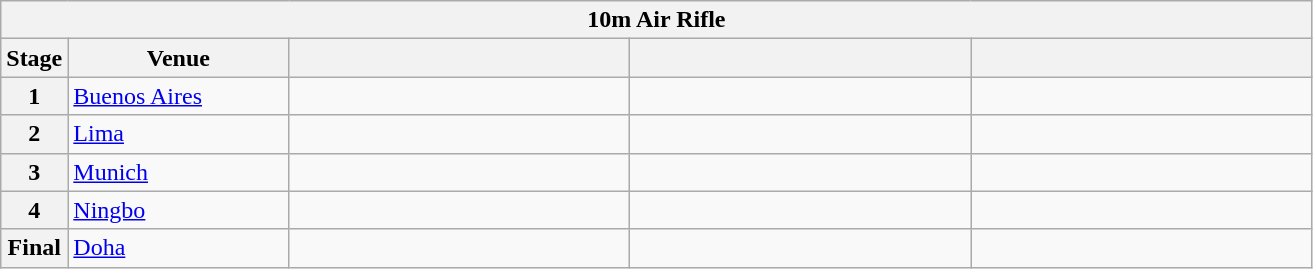<table class="wikitable">
<tr>
<th colspan="5">10m Air Rifle</th>
</tr>
<tr>
<th>Stage</th>
<th width=140>Venue</th>
<th width=220></th>
<th width=220></th>
<th width=220></th>
</tr>
<tr>
<th>1</th>
<td> <a href='#'>Buenos Aires</a></td>
<td></td>
<td></td>
<td></td>
</tr>
<tr>
<th>2</th>
<td> <a href='#'>Lima</a></td>
<td></td>
<td></td>
<td></td>
</tr>
<tr>
<th>3</th>
<td> <a href='#'>Munich</a></td>
<td></td>
<td></td>
<td></td>
</tr>
<tr>
<th>4</th>
<td> <a href='#'>Ningbo</a></td>
<td></td>
<td></td>
<td></td>
</tr>
<tr>
<th>Final</th>
<td> <a href='#'>Doha</a></td>
<td></td>
<td></td>
<td></td>
</tr>
</table>
